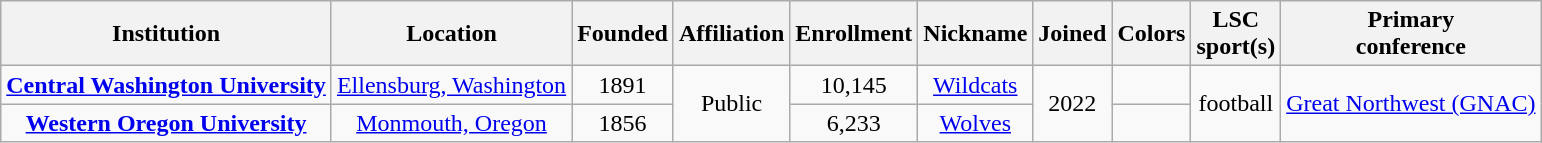<table class="wikitable sortable" style="text-align:center">
<tr>
<th>Institution</th>
<th>Location</th>
<th>Founded</th>
<th>Affiliation</th>
<th>Enrollment</th>
<th>Nickname</th>
<th>Joined</th>
<th class="unsortable">Colors</th>
<th>LSC<br>sport(s)</th>
<th>Primary<br>conference</th>
</tr>
<tr>
<td><strong><a href='#'>Central Washington University</a></strong></td>
<td><a href='#'>Ellensburg, Washington</a></td>
<td>1891</td>
<td rowspan="2">Public</td>
<td>10,145</td>
<td><a href='#'>Wildcats</a></td>
<td rowspan="2">2022</td>
<td></td>
<td rowspan="2">football</td>
<td rowspan="2"><a href='#'>Great Northwest (GNAC)</a></td>
</tr>
<tr>
<td><strong><a href='#'>Western Oregon University</a></strong></td>
<td><a href='#'>Monmouth, Oregon</a></td>
<td>1856</td>
<td>6,233</td>
<td><a href='#'>Wolves</a></td>
<td></td>
</tr>
</table>
